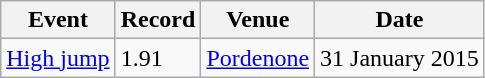<table class="wikitable">
<tr>
<th>Event</th>
<th>Record</th>
<th>Venue</th>
<th>Date</th>
</tr>
<tr>
<td><a href='#'>High jump</a></td>
<td>1.91</td>
<td><a href='#'>Pordenone</a></td>
<td>31 January 2015</td>
</tr>
</table>
